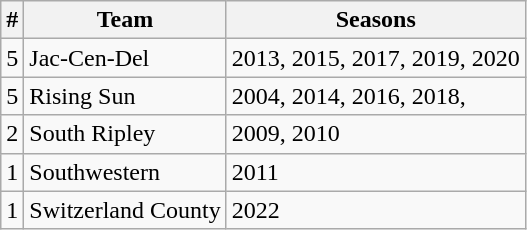<table class="wikitable" style=>
<tr>
<th>#</th>
<th>Team</th>
<th>Seasons</th>
</tr>
<tr>
<td>5</td>
<td>Jac-Cen-Del</td>
<td>2013, 2015, 2017, 2019, 2020</td>
</tr>
<tr>
<td>5</td>
<td>Rising Sun</td>
<td>2004, 2014, 2016, 2018,</td>
</tr>
<tr>
<td>2</td>
<td>South Ripley</td>
<td>2009, 2010</td>
</tr>
<tr>
<td>1</td>
<td>Southwestern</td>
<td>2011</td>
</tr>
<tr>
<td>1</td>
<td>Switzerland County</td>
<td>2022</td>
</tr>
</table>
